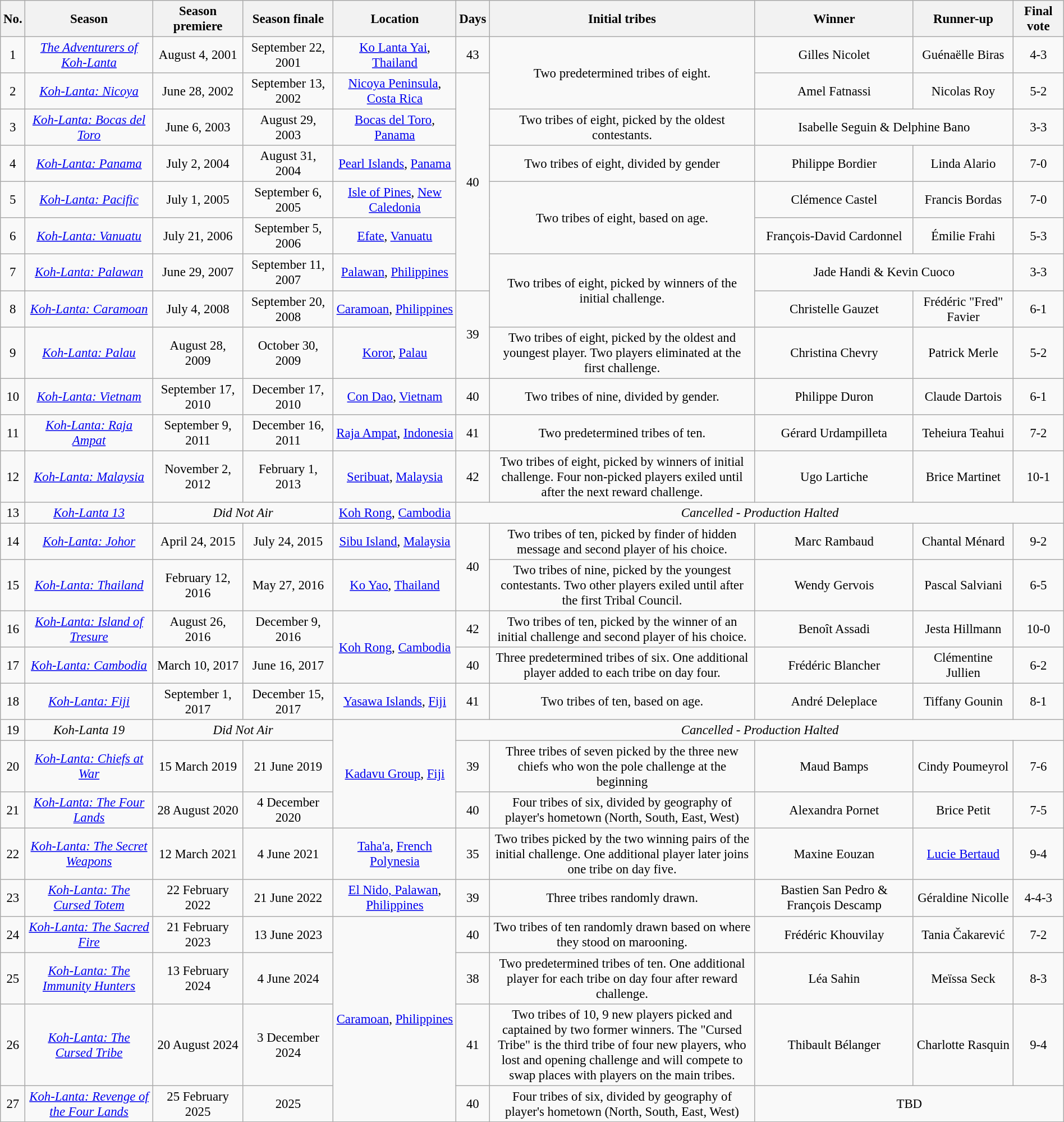<table class="wikitable" style="width:100%; font-size:95%; text-align:center">
<tr>
<th>No.</th>
<th style="width:12%;">Season</th>
<th>Season premiere</th>
<th>Season finale</th>
<th>Location</th>
<th>Days</th>
<th style="width:25%;">Initial tribes</th>
<th>Winner</th>
<th>Runner-up</th>
<th>Final vote</th>
</tr>
<tr>
<td>1</td>
<td><a href='#'><em>The Adventurers of Koh-Lanta</em></a></td>
<td>August 4, 2001</td>
<td>September 22, 2001</td>
<td><a href='#'>Ko Lanta Yai</a>, <a href='#'>Thailand</a></td>
<td>43</td>
<td rowspan=2>Two predetermined tribes of eight.</td>
<td>Gilles Nicolet</td>
<td>Guénaëlle Biras</td>
<td>4-3</td>
</tr>
<tr>
<td>2</td>
<td><em><a href='#'>Koh-Lanta: Nicoya</a></em></td>
<td>June 28, 2002</td>
<td>September 13, 2002</td>
<td><a href='#'>Nicoya Peninsula</a>, <a href='#'>Costa Rica</a></td>
<td rowspan=6>40</td>
<td>Amel Fatnassi</td>
<td>Nicolas Roy</td>
<td>5-2</td>
</tr>
<tr>
<td>3</td>
<td><em><a href='#'>Koh-Lanta: Bocas del Toro</a></em></td>
<td>June 6, 2003</td>
<td>August 29, 2003</td>
<td><a href='#'>Bocas del Toro</a>, <a href='#'>Panama</a></td>
<td>Two tribes of eight, picked by the oldest contestants.</td>
<td colspan=2>Isabelle Seguin & Delphine Bano</td>
<td>3-3</td>
</tr>
<tr>
<td>4</td>
<td><em><a href='#'>Koh-Lanta: Panama</a></em></td>
<td>July 2, 2004</td>
<td>August 31, 2004</td>
<td><a href='#'>Pearl Islands</a>, <a href='#'>Panama</a></td>
<td>Two tribes of eight, divided by gender</td>
<td>Philippe Bordier</td>
<td>Linda Alario</td>
<td>7-0</td>
</tr>
<tr>
<td>5</td>
<td><a href='#'><em>Koh-Lanta: Pacific</em></a></td>
<td>July 1, 2005</td>
<td>September 6, 2005</td>
<td><a href='#'>Isle of Pines</a>, <a href='#'>New Caledonia</a></td>
<td rowspan=2>Two tribes of eight, based on age.</td>
<td>Clémence Castel</td>
<td>Francis Bordas</td>
<td>7-0</td>
</tr>
<tr>
<td>6</td>
<td><em><a href='#'>Koh-Lanta: Vanuatu</a></em></td>
<td>July 21, 2006</td>
<td>September 5, 2006</td>
<td><a href='#'>Efate</a>, <a href='#'>Vanuatu</a></td>
<td>François-David Cardonnel</td>
<td>Émilie Frahi</td>
<td>5-3</td>
</tr>
<tr>
<td>7</td>
<td><em><a href='#'>Koh-Lanta: Palawan</a></em></td>
<td>June 29, 2007</td>
<td>September 11, 2007</td>
<td><a href='#'>Palawan</a>, <a href='#'>Philippines</a></td>
<td rowspan=2>Two tribes of eight, picked by winners of the initial challenge.</td>
<td colspan=2>Jade Handi & Kevin Cuoco</td>
<td>3-3</td>
</tr>
<tr>
<td>8</td>
<td><em><a href='#'>Koh-Lanta: Caramoan</a></em></td>
<td>July 4, 2008</td>
<td>September 20, 2008</td>
<td><a href='#'>Caramoan</a>, <a href='#'>Philippines</a></td>
<td rowspan=2>39</td>
<td>Christelle Gauzet</td>
<td>Frédéric "Fred" Favier</td>
<td>6-1</td>
</tr>
<tr>
<td>9</td>
<td><em><a href='#'>Koh-Lanta: Palau</a></em></td>
<td>August 28, 2009</td>
<td>October 30, 2009</td>
<td><a href='#'>Koror</a>, <a href='#'>Palau</a></td>
<td>Two tribes of eight, picked by the oldest and youngest player. Two players eliminated at the first challenge.</td>
<td>Christina Chevry</td>
<td>Patrick Merle</td>
<td>5-2</td>
</tr>
<tr>
<td>10</td>
<td><a href='#'><em>Koh-Lanta: Vietnam</em></a></td>
<td>September 17, 2010</td>
<td>December 17, 2010</td>
<td><a href='#'>Con Dao</a>, <a href='#'>Vietnam</a></td>
<td>40</td>
<td>Two tribes of nine, divided by gender.</td>
<td>Philippe Duron</td>
<td>Claude Dartois</td>
<td>6-1</td>
</tr>
<tr>
<td>11</td>
<td><em><a href='#'>Koh-Lanta: Raja Ampat</a></em></td>
<td>September 9, 2011</td>
<td>December 16, 2011</td>
<td><a href='#'>Raja Ampat</a>, <a href='#'>Indonesia</a></td>
<td>41</td>
<td>Two predetermined tribes of ten.</td>
<td>Gérard Urdampilleta</td>
<td>Teheiura Teahui</td>
<td>7-2</td>
</tr>
<tr>
<td>12</td>
<td><a href='#'><em>Koh-Lanta: Malaysia</em></a></td>
<td>November 2, 2012</td>
<td>February 1, 2013</td>
<td><a href='#'>Seribuat</a>, <a href='#'>Malaysia</a></td>
<td>42</td>
<td>Two tribes of eight, picked by winners of initial challenge. Four non-picked players exiled until after the next reward challenge.</td>
<td>Ugo Lartiche</td>
<td>Brice Martinet</td>
<td>10-1</td>
</tr>
<tr>
<td>13</td>
<td><a href='#'><em>Koh-Lanta 13</em></a></td>
<td colspan=2 align="center"><em>Did Not Air</em></td>
<td><a href='#'>Koh Rong</a>, <a href='#'>Cambodia</a></td>
<td colspan="7" align="center"><em>Cancelled - Production Halted</em></td>
</tr>
<tr>
<td>14</td>
<td><em><a href='#'>Koh-Lanta: Johor</a></em></td>
<td>April 24, 2015</td>
<td>July 24, 2015</td>
<td><a href='#'>Sibu Island</a>, <a href='#'>Malaysia</a></td>
<td rowspan=2>40</td>
<td>Two tribes of ten, picked by finder of hidden message and second player of his choice.</td>
<td>Marc Rambaud</td>
<td>Chantal Ménard</td>
<td>9-2</td>
</tr>
<tr>
<td>15</td>
<td><a href='#'><em>Koh-Lanta: Thailand</em></a></td>
<td>February 12, 2016</td>
<td>May 27, 2016</td>
<td><a href='#'>Ko Yao</a>, <a href='#'>Thailand</a></td>
<td>Two tribes of nine, picked by the youngest contestants. Two other players exiled until after the first Tribal Council.</td>
<td>Wendy Gervois</td>
<td>Pascal Salviani</td>
<td>6-5</td>
</tr>
<tr>
<td>16</td>
<td><a href='#'><em>Koh-Lanta: Island of Tresure</em></a></td>
<td>August 26, 2016</td>
<td>December 9, 2016</td>
<td rowspan=2><a href='#'>Koh Rong</a>, <a href='#'>Cambodia</a></td>
<td>42</td>
<td>Two tribes of ten, picked by the winner of an initial challenge and second player of his choice.</td>
<td>Benoît Assadi</td>
<td>Jesta Hillmann</td>
<td>10-0</td>
</tr>
<tr>
<td>17</td>
<td><a href='#'><em>Koh-Lanta: Cambodia</em></a></td>
<td>March 10, 2017</td>
<td>June 16, 2017</td>
<td>40</td>
<td>Three predetermined tribes of six. One additional player added to each tribe on day four.</td>
<td>Frédéric Blancher</td>
<td>Clémentine Jullien</td>
<td>6-2</td>
</tr>
<tr>
<td>18</td>
<td><a href='#'><em>Koh-Lanta: Fiji</em></a></td>
<td>September 1, 2017</td>
<td>December 15, 2017</td>
<td><a href='#'>Yasawa Islands</a>, <a href='#'>Fiji</a></td>
<td>41</td>
<td>Two tribes of ten, based on age.</td>
<td>André Deleplace</td>
<td>Tiffany Gounin</td>
<td>8-1</td>
</tr>
<tr>
<td>19</td>
<td Koh-Lanta:#Season 19 cancellation><em>Koh-Lanta 19</em></td>
<td colspan=2 align="center"><em>Did Not Air</em></td>
<td rowspan="3"><a href='#'>Kadavu Group</a>, <a href='#'>Fiji</a></td>
<td colspan="7" align="center"><em>Cancelled - Production Halted</em></td>
</tr>
<tr>
<td>20</td>
<td><a href='#'><em>Koh-Lanta: Chiefs at War</em></a></td>
<td>15 March 2019</td>
<td>21 June 2019</td>
<td>39</td>
<td>Three tribes of seven picked by the three new chiefs who won the pole challenge at the beginning</td>
<td>Maud Bamps</td>
<td>Cindy Poumeyrol</td>
<td>7-6</td>
</tr>
<tr>
<td>21</td>
<td><a href='#'><em>Koh-Lanta: The Four Lands</em></a></td>
<td>28 August 2020</td>
<td>4 December 2020</td>
<td>40</td>
<td>Four tribes of six, divided by geography of player's hometown (North, South, East, West)</td>
<td>Alexandra Pornet</td>
<td>Brice Petit</td>
<td>7-5</td>
</tr>
<tr>
<td>22</td>
<td><a href='#'><em>Koh-Lanta: The Secret Weapons</em></a></td>
<td>12 March 2021</td>
<td>4 June 2021</td>
<td><a href='#'>Taha'a</a>, <a href='#'>French Polynesia</a></td>
<td>35</td>
<td>Two tribes picked by the two winning pairs of the initial challenge. One additional player later joins one tribe on day five.</td>
<td>Maxine Eouzan</td>
<td><a href='#'>Lucie Bertaud</a></td>
<td>9-4</td>
</tr>
<tr>
<td>23</td>
<td><em><a href='#'>Koh-Lanta: The Cursed Totem</a></em></td>
<td>22 February 2022</td>
<td>21 June 2022</td>
<td><a href='#'>El Nido, Palawan</a>, <a href='#'>Philippines</a></td>
<td>39</td>
<td>Three tribes randomly drawn.</td>
<td>Bastien San Pedro & François Descamp</td>
<td>Géraldine Nicolle</td>
<td>4-4-3</td>
</tr>
<tr>
<td>24</td>
<td><em><a href='#'>Koh-Lanta: The Sacred Fire</a></em></td>
<td>21 February 2023</td>
<td>13 June 2023</td>
<td rowspan="4"><a href='#'>Caramoan</a>, <a href='#'>Philippines</a></td>
<td>40</td>
<td>Two tribes of ten randomly drawn based on where they stood on marooning.</td>
<td>Frédéric Khouvilay</td>
<td>Tania Čakarević</td>
<td>7-2</td>
</tr>
<tr>
<td>25</td>
<td><em><a href='#'>Koh-Lanta: The Immunity Hunters</a></em></td>
<td>13 February 2024</td>
<td>4 June 2024</td>
<td>38</td>
<td>Two predetermined tribes of ten. One additional player for each tribe on day four after reward challenge.</td>
<td>Léa Sahin</td>
<td>Meïssa Seck</td>
<td>8-3</td>
</tr>
<tr>
<td>26</td>
<td><em><a href='#'>Koh-Lanta: The Cursed Tribe</a></em></td>
<td>20 August 2024</td>
<td>3 December 2024</td>
<td>41</td>
<td>Two tribes of 10, 9 new players picked and captained by two former winners. The "Cursed Tribe" is the third tribe of four new players, who lost and opening challenge and will compete to swap places with players on the main tribes.</td>
<td>Thibault Bélanger</td>
<td>Charlotte Rasquin</td>
<td>9-4</td>
</tr>
<tr>
<td>27</td>
<td><em><a href='#'>Koh-Lanta: Revenge of the Four Lands</a></em></td>
<td>25 February 2025</td>
<td>2025</td>
<td>40</td>
<td>Four tribes of six, divided by geography of player's hometown (North, South, East, West)</td>
<td colspan="3">TBD</td>
</tr>
<tr>
</tr>
</table>
